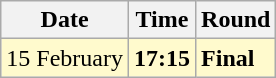<table class="wikitable">
<tr>
<th>Date</th>
<th>Time</th>
<th>Round</th>
</tr>
<tr style=background:lemonchiffon>
<td>15 February</td>
<td><strong>17:15</strong></td>
<td><strong>Final</strong></td>
</tr>
</table>
